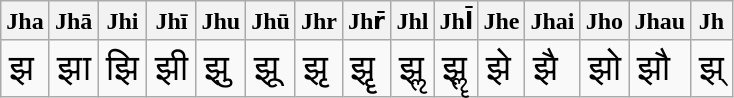<table class="wikitable">
<tr>
<th>Jha</th>
<th>Jhā</th>
<th>Jhi</th>
<th>Jhī</th>
<th>Jhu</th>
<th>Jhū</th>
<th>Jhr</th>
<th>Jhr̄</th>
<th>Jhl</th>
<th>Jhl̄</th>
<th>Jhe</th>
<th>Jhai</th>
<th>Jho</th>
<th>Jhau</th>
<th>Jh</th>
</tr>
<tr style="font-size: 150%;">
<td>झ</td>
<td>झा</td>
<td>झि</td>
<td>झी</td>
<td>झु</td>
<td>झू</td>
<td>झृ</td>
<td>झॄ</td>
<td>झॢ</td>
<td>झॣ</td>
<td>झे</td>
<td>झै</td>
<td>झो</td>
<td>झौ</td>
<td>झ्</td>
</tr>
</table>
